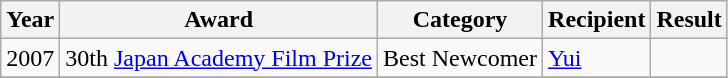<table class="wikitable sortable">
<tr>
<th>Year</th>
<th>Award</th>
<th>Category</th>
<th>Recipient</th>
<th>Result</th>
</tr>
<tr>
<td>2007</td>
<td>30th <a href='#'>Japan Academy Film Prize</a></td>
<td>Best Newcomer</td>
<td><a href='#'>Yui</a></td>
<td></td>
</tr>
<tr>
</tr>
</table>
